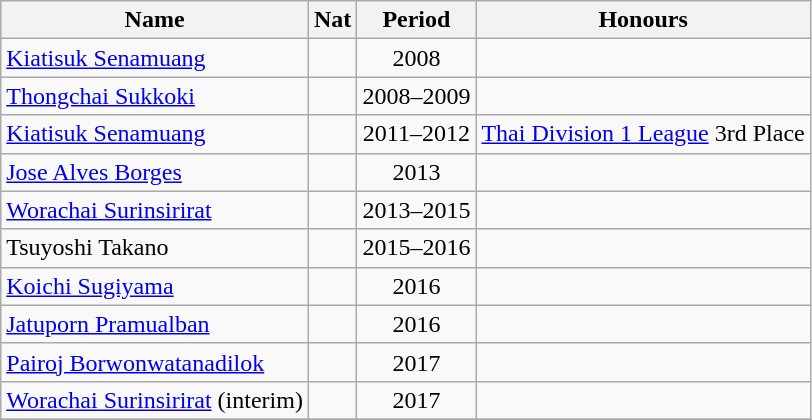<table class="wikitable">
<tr>
<th>Name</th>
<th>Nat</th>
<th>Period</th>
<th>Honours</th>
</tr>
<tr>
<td><a href='#'>Kiatisuk Senamuang</a></td>
<td align="center"></td>
<td align="center">2008</td>
<td></td>
</tr>
<tr>
<td><a href='#'>Thongchai Sukkoki</a></td>
<td align="center"></td>
<td align="center">2008–2009</td>
<td></td>
</tr>
<tr>
<td><a href='#'>Kiatisuk Senamuang</a></td>
<td align="center"></td>
<td align="center">2011–2012</td>
<td><a href='#'>Thai Division 1 League</a> 3rd Place</td>
</tr>
<tr>
<td><a href='#'>Jose Alves Borges</a></td>
<td align="center"></td>
<td align="center">2013</td>
<td></td>
</tr>
<tr>
<td><a href='#'>Worachai Surinsirirat</a></td>
<td align="center"></td>
<td align="center">2013–2015</td>
<td></td>
</tr>
<tr>
<td>Tsuyoshi Takano</td>
<td align="center"></td>
<td align="center">2015–2016</td>
<td></td>
</tr>
<tr>
<td><a href='#'>Koichi Sugiyama</a></td>
<td align="center"></td>
<td align="center">2016</td>
<td></td>
</tr>
<tr>
<td><a href='#'>Jatuporn Pramualban</a></td>
<td align="center"></td>
<td align="center">2016</td>
<td></td>
</tr>
<tr>
<td><a href='#'>Pairoj Borwonwatanadilok</a></td>
<td align="center"></td>
<td align="center">2017</td>
<td></td>
</tr>
<tr>
<td><a href='#'>Worachai Surinsirirat</a> (interim)</td>
<td align="center"></td>
<td align="center">2017</td>
<td></td>
</tr>
<tr>
</tr>
</table>
